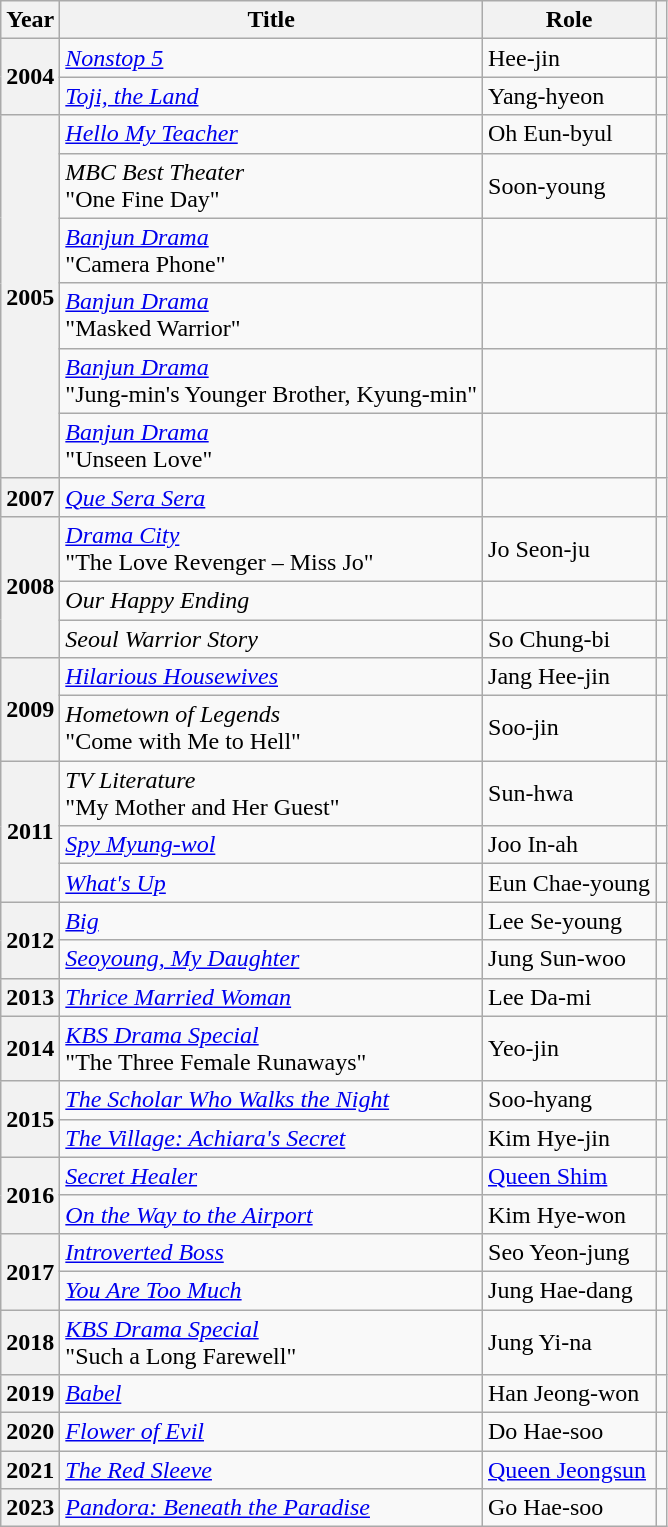<table class="wikitable plainrowheaders sortable">
<tr>
<th scope="col">Year</th>
<th scope="col">Title</th>
<th scope="col">Role</th>
<th scope="col" class="unsortable"></th>
</tr>
<tr>
<th scope="row" rowspan="2">2004</th>
<td><em><a href='#'>Nonstop 5</a></em></td>
<td>Hee-jin</td>
<td></td>
</tr>
<tr>
<td><em><a href='#'>Toji, the Land</a></em></td>
<td>Yang-hyeon</td>
<td></td>
</tr>
<tr>
<th scope="row" rowspan="6">2005</th>
<td><em><a href='#'>Hello My Teacher</a></em></td>
<td>Oh Eun-byul</td>
<td></td>
</tr>
<tr>
<td><em>MBC Best Theater</em><br>"One Fine Day"</td>
<td>Soon-young</td>
<td></td>
</tr>
<tr>
<td><em><a href='#'>Banjun Drama</a></em><br>"Camera Phone"</td>
<td></td>
<td></td>
</tr>
<tr>
<td><em><a href='#'>Banjun Drama</a></em><br>"Masked Warrior"</td>
<td></td>
<td></td>
</tr>
<tr>
<td><em><a href='#'>Banjun Drama</a></em><br>"Jung-min's Younger Brother, Kyung-min"</td>
<td></td>
<td></td>
</tr>
<tr>
<td><em><a href='#'>Banjun Drama</a></em><br>"Unseen Love"</td>
<td></td>
<td></td>
</tr>
<tr>
<th scope="row">2007</th>
<td><em><a href='#'>Que Sera Sera</a></em></td>
<td></td>
<td></td>
</tr>
<tr>
<th scope="row" rowspan="3">2008</th>
<td><em><a href='#'>Drama City</a></em><br>"The Love Revenger – Miss Jo"</td>
<td>Jo Seon-ju</td>
<td></td>
</tr>
<tr>
<td><em>Our Happy Ending</em></td>
<td></td>
<td></td>
</tr>
<tr>
<td><em>Seoul Warrior Story</em></td>
<td>So Chung-bi</td>
<td></td>
</tr>
<tr>
<th scope="row" rowspan="2">2009</th>
<td><em><a href='#'>Hilarious Housewives</a></em></td>
<td>Jang Hee-jin</td>
<td></td>
</tr>
<tr>
<td><em>Hometown of Legends</em><br>"Come with Me to Hell"</td>
<td>Soo-jin</td>
<td></td>
</tr>
<tr>
<th scope="row" rowspan="3">2011</th>
<td><em>TV Literature</em><br>"My Mother and Her Guest"</td>
<td>Sun-hwa</td>
<td></td>
</tr>
<tr>
<td><em><a href='#'>Spy Myung-wol</a></em></td>
<td>Joo In-ah</td>
<td></td>
</tr>
<tr>
<td><em><a href='#'>What's Up</a></em></td>
<td>Eun Chae-young</td>
<td></td>
</tr>
<tr>
<th scope="row" rowspan="2">2012</th>
<td><em><a href='#'>Big</a></em></td>
<td>Lee Se-young</td>
<td></td>
</tr>
<tr>
<td><em><a href='#'>Seoyoung, My Daughter</a></em></td>
<td>Jung Sun-woo</td>
<td></td>
</tr>
<tr>
<th scope="row">2013</th>
<td><em><a href='#'>Thrice Married Woman</a></em></td>
<td>Lee Da-mi</td>
<td></td>
</tr>
<tr>
<th scope="row">2014</th>
<td><em><a href='#'>KBS Drama Special</a></em><br>"The Three Female Runaways"</td>
<td>Yeo-jin</td>
<td></td>
</tr>
<tr>
<th scope="row" rowspan="2">2015</th>
<td><em><a href='#'>The Scholar Who Walks the Night</a></em></td>
<td>Soo-hyang</td>
<td></td>
</tr>
<tr>
<td><em><a href='#'>The Village: Achiara's Secret</a></em></td>
<td>Kim Hye-jin</td>
<td></td>
</tr>
<tr>
<th scope="row" rowspan="2">2016</th>
<td><em><a href='#'>Secret Healer</a></em></td>
<td><a href='#'>Queen Shim</a></td>
<td></td>
</tr>
<tr>
<td><em><a href='#'>On the Way to the Airport</a></em></td>
<td>Kim Hye-won</td>
<td></td>
</tr>
<tr>
<th scope="row" rowspan="2">2017</th>
<td><em><a href='#'>Introverted Boss</a></em></td>
<td>Seo Yeon-jung</td>
<td></td>
</tr>
<tr>
<td><em><a href='#'>You Are Too Much</a></em></td>
<td>Jung Hae-dang</td>
<td></td>
</tr>
<tr>
<th scope="row">2018</th>
<td><em><a href='#'>KBS Drama Special</a></em><br>"Such a Long Farewell"</td>
<td>Jung Yi-na</td>
<td style="text-align:center"></td>
</tr>
<tr>
<th scope="row">2019</th>
<td><em><a href='#'>Babel</a></em></td>
<td>Han Jeong-won</td>
<td style="text-align:center"></td>
</tr>
<tr>
<th scope="row">2020</th>
<td><em><a href='#'>Flower of Evil</a></em></td>
<td>Do Hae-soo</td>
<td style="text-align:center"></td>
</tr>
<tr>
<th scope="row">2021</th>
<td><em><a href='#'>The Red Sleeve</a></em></td>
<td><a href='#'>Queen Jeongsun</a></td>
<td style="text-align:center"></td>
</tr>
<tr>
<th scope="row">2023</th>
<td><em><a href='#'>Pandora: Beneath the Paradise</a></em></td>
<td>Go Hae-soo</td>
<td style="text-align:center"></td>
</tr>
</table>
